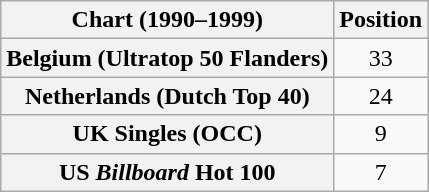<table class="wikitable plainrowheaders sortable">
<tr>
<th>Chart (1990–1999)</th>
<th>Position</th>
</tr>
<tr>
<th scope="row">Belgium (Ultratop 50 Flanders)</th>
<td style="text-align:center;">33</td>
</tr>
<tr>
<th scope="row">Netherlands (Dutch Top 40)</th>
<td style="text-align:center;">24</td>
</tr>
<tr>
<th scope="row">UK Singles (OCC)</th>
<td style="text-align:center;">9</td>
</tr>
<tr>
<th scope="row">US <em>Billboard</em> Hot 100</th>
<td style="text-align:center;">7</td>
</tr>
</table>
